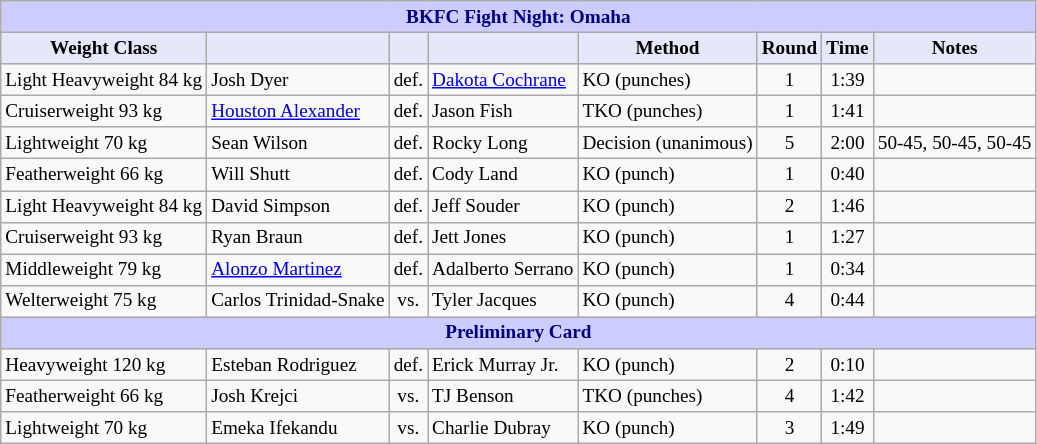<table class="wikitable" style="font-size: 80%;">
<tr>
<th colspan="8" style="background-color: #ccf; color: #000080; text-align: center;"><strong>BKFC Fight Night: Omaha</strong></th>
</tr>
<tr>
<th colspan="1" style="background-color: #E6E8FA; color: #000000; text-align: center;">Weight Class</th>
<th colspan="1" style="background-color: #E6E8FA; color: #000000; text-align: center;"></th>
<th colspan="1" style="background-color: #E6E8FA; color: #000000; text-align: center;"></th>
<th colspan="1" style="background-color: #E6E8FA; color: #000000; text-align: center;"></th>
<th colspan="1" style="background-color: #E6E8FA; color: #000000; text-align: center;">Method</th>
<th colspan="1" style="background-color: #E6E8FA; color: #000000; text-align: center;">Round</th>
<th colspan="1" style="background-color: #E6E8FA; color: #000000; text-align: center;">Time</th>
<th colspan="1" style="background-color: #E6E8FA; color: #000000; text-align: center;">Notes</th>
</tr>
<tr>
<td>Light Heavyweight 84 kg</td>
<td> Josh Dyer</td>
<td align=center>def.</td>
<td> <a href='#'>Dakota Cochrane</a></td>
<td>KO (punches)</td>
<td align=center>1</td>
<td align=center>1:39</td>
<td></td>
</tr>
<tr>
<td>Cruiserweight 93 kg</td>
<td> <a href='#'>Houston Alexander</a></td>
<td align=center>def.</td>
<td> Jason Fish</td>
<td>TKO (punches)</td>
<td align=center>1</td>
<td align=center>1:41</td>
<td></td>
</tr>
<tr>
<td>Lightweight 70 kg</td>
<td> Sean Wilson</td>
<td align=center>def.</td>
<td> Rocky Long</td>
<td>Decision (unanimous)</td>
<td align=center>5</td>
<td align=center>2:00</td>
<td>50-45, 50-45, 50-45</td>
</tr>
<tr>
<td>Featherweight 66 kg</td>
<td> Will Shutt</td>
<td align=center>def.</td>
<td> Cody Land</td>
<td>KO (punch)</td>
<td align=center>1</td>
<td align=center>0:40</td>
<td></td>
</tr>
<tr>
<td>Light Heavyweight 84 kg</td>
<td> David Simpson</td>
<td align=center>def.</td>
<td> Jeff Souder</td>
<td>KO (punch)</td>
<td align=center>2</td>
<td align=center>1:46</td>
<td></td>
</tr>
<tr>
<td>Cruiserweight 93 kg</td>
<td> Ryan Braun</td>
<td align=center>def.</td>
<td> Jett Jones</td>
<td>KO (punch)</td>
<td align=center>1</td>
<td align=center>1:27</td>
<td></td>
</tr>
<tr>
<td>Middleweight 79 kg</td>
<td> <a href='#'>Alonzo Martinez</a></td>
<td align=center>def.</td>
<td> Adalberto Serrano</td>
<td>KO (punch)</td>
<td align=center>1</td>
<td align=center>0:34</td>
<td></td>
</tr>
<tr>
<td>Welterweight 75 kg</td>
<td> Carlos Trinidad-Snake</td>
<td align=center>vs.</td>
<td> Tyler Jacques</td>
<td>KO (punch)</td>
<td align=center>4</td>
<td align=center>0:44</td>
<td></td>
</tr>
<tr>
<th colspan="8" style="background-color: #ccf; color: #000080; text-align: center;"><strong>Preliminary Card</strong></th>
</tr>
<tr>
<td>Heavyweight 120 kg</td>
<td> Esteban Rodriguez</td>
<td align=center>def.</td>
<td> Erick Murray Jr.</td>
<td>KO (punch)</td>
<td align=center>2</td>
<td align=center>0:10</td>
<td></td>
</tr>
<tr>
<td>Featherweight 66 kg</td>
<td> Josh Krejci</td>
<td align=center>vs.</td>
<td> TJ Benson</td>
<td>TKO (punches)</td>
<td align=center>4</td>
<td align=center>1:42</td>
<td></td>
</tr>
<tr>
<td>Lightweight 70 kg</td>
<td> Emeka Ifekandu</td>
<td align=center>vs.</td>
<td> Charlie Dubray</td>
<td>KO (punch)</td>
<td align=center>3</td>
<td align=center>1:49</td>
<td></td>
</tr>
</table>
